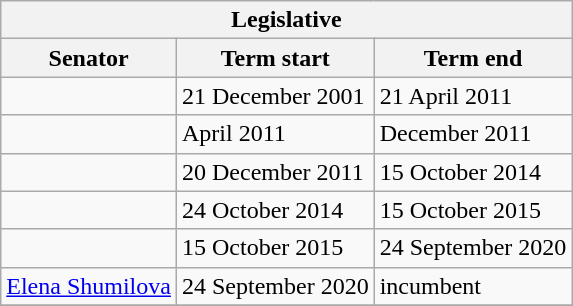<table class="wikitable sortable">
<tr>
<th colspan=3>Legislative</th>
</tr>
<tr>
<th>Senator</th>
<th>Term start</th>
<th>Term end</th>
</tr>
<tr>
<td></td>
<td>21 December 2001</td>
<td>21 April 2011</td>
</tr>
<tr>
<td></td>
<td>April 2011</td>
<td>December 2011</td>
</tr>
<tr>
<td></td>
<td>20 December 2011</td>
<td>15 October 2014</td>
</tr>
<tr>
<td></td>
<td>24 October 2014</td>
<td>15 October 2015</td>
</tr>
<tr>
<td></td>
<td>15 October 2015</td>
<td>24 September 2020</td>
</tr>
<tr>
<td><a href='#'>Elena Shumilova</a></td>
<td>24 September 2020</td>
<td>incumbent</td>
</tr>
<tr>
</tr>
</table>
